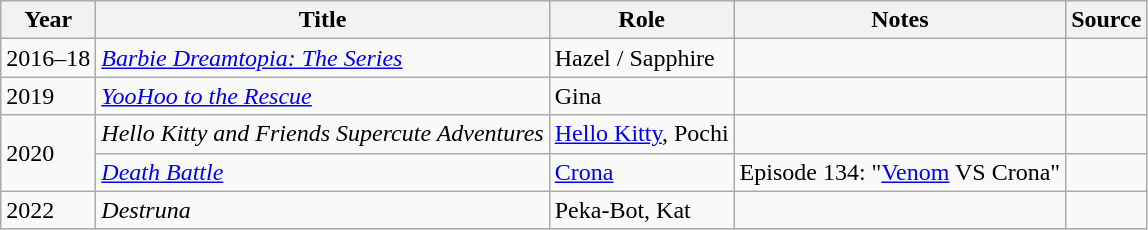<table class="wikitable sortable plainrowheaders">
<tr>
<th>Year</th>
<th>Title</th>
<th>Role</th>
<th class="unsortable">Notes</th>
<th class="unsortable">Source</th>
</tr>
<tr>
<td>2016–18</td>
<td><em><a href='#'>Barbie Dreamtopia: The Series</a></em></td>
<td>Hazel / Sapphire</td>
<td></td>
<td></td>
</tr>
<tr>
<td>2019</td>
<td><em><a href='#'>YooHoo to the Rescue</a></em></td>
<td>Gina</td>
<td></td>
<td></td>
</tr>
<tr>
<td rowspan="2">2020</td>
<td><em>Hello Kitty and Friends Supercute Adventures</em></td>
<td><a href='#'>Hello Kitty</a>, Pochi</td>
<td></td>
<td></td>
</tr>
<tr>
<td><em><a href='#'>Death Battle</a></em></td>
<td><a href='#'>Crona</a></td>
<td>Episode 134: "<a href='#'>Venom</a> VS Crona"</td>
<td></td>
</tr>
<tr>
<td>2022</td>
<td><em>Destruna</em></td>
<td>Peka-Bot, Kat</td>
<td></td>
<td></td>
</tr>
</table>
